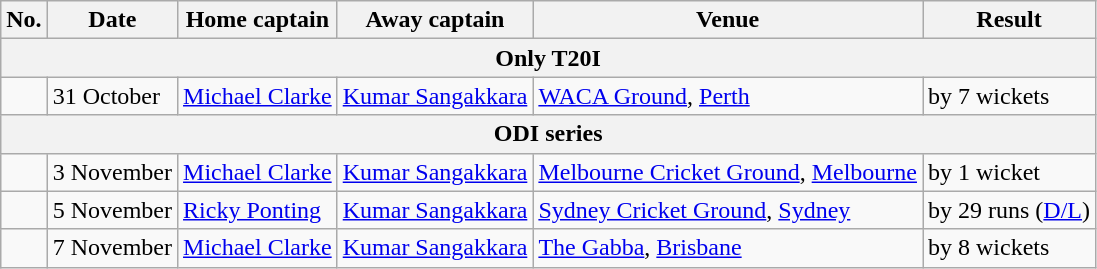<table class="wikitable">
<tr>
<th>No.</th>
<th>Date</th>
<th>Home captain</th>
<th>Away captain</th>
<th>Venue</th>
<th>Result</th>
</tr>
<tr>
<th colspan="6">Only T20I</th>
</tr>
<tr>
<td></td>
<td>31 October</td>
<td><a href='#'>Michael Clarke</a></td>
<td><a href='#'>Kumar Sangakkara</a></td>
<td><a href='#'>WACA Ground</a>, <a href='#'>Perth</a></td>
<td> by 7 wickets</td>
</tr>
<tr>
<th colspan="6">ODI series</th>
</tr>
<tr>
<td></td>
<td>3 November</td>
<td><a href='#'>Michael Clarke</a></td>
<td><a href='#'>Kumar Sangakkara</a></td>
<td><a href='#'>Melbourne Cricket Ground</a>, <a href='#'>Melbourne</a></td>
<td> by 1 wicket</td>
</tr>
<tr>
<td></td>
<td>5 November</td>
<td><a href='#'>Ricky Ponting</a></td>
<td><a href='#'>Kumar Sangakkara</a></td>
<td><a href='#'>Sydney Cricket Ground</a>, <a href='#'>Sydney</a></td>
<td> by 29 runs (<a href='#'>D/L</a>)</td>
</tr>
<tr>
<td></td>
<td>7 November</td>
<td><a href='#'>Michael Clarke</a></td>
<td><a href='#'>Kumar Sangakkara</a></td>
<td><a href='#'>The Gabba</a>, <a href='#'>Brisbane</a></td>
<td> by 8 wickets</td>
</tr>
</table>
